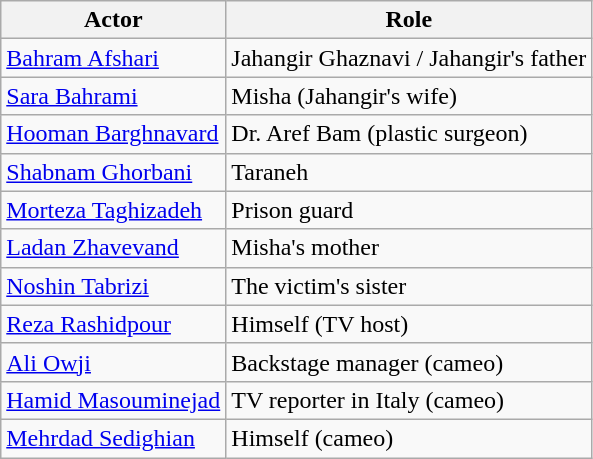<table class="wikitable sortable">
<tr>
<th>Actor</th>
<th>Role</th>
</tr>
<tr>
<td><a href='#'>Bahram Afshari</a></td>
<td>Jahangir Ghaznavi / Jahangir's father</td>
</tr>
<tr>
<td><a href='#'>Sara Bahrami</a></td>
<td>Misha (Jahangir's wife)</td>
</tr>
<tr>
<td><a href='#'>Hooman Barghnavard</a></td>
<td>Dr. Aref Bam (plastic surgeon)</td>
</tr>
<tr>
<td><a href='#'>Shabnam Ghorbani</a></td>
<td>Taraneh</td>
</tr>
<tr>
<td><a href='#'>Morteza Taghizadeh</a></td>
<td>Prison guard</td>
</tr>
<tr>
<td><a href='#'>Ladan Zhavevand</a></td>
<td>Misha's mother</td>
</tr>
<tr>
<td><a href='#'>Noshin Tabrizi</a></td>
<td>The victim's sister</td>
</tr>
<tr>
<td><a href='#'>Reza Rashidpour</a></td>
<td>Himself (TV host)</td>
</tr>
<tr>
<td><a href='#'>Ali Owji</a></td>
<td>Backstage manager (cameo)</td>
</tr>
<tr>
<td><a href='#'>Hamid Masouminejad</a></td>
<td>TV reporter in Italy (cameo)</td>
</tr>
<tr>
<td><a href='#'>Mehrdad Sedighian</a></td>
<td>Himself (cameo)</td>
</tr>
</table>
